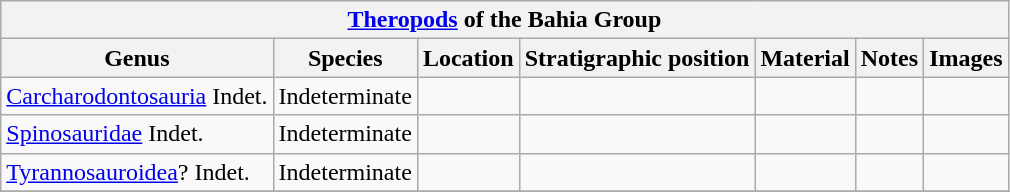<table class="wikitable" align="center">
<tr>
<th colspan="7" align="center"><a href='#'>Theropods</a> of the Bahia Group</th>
</tr>
<tr>
<th>Genus</th>
<th>Species</th>
<th>Location</th>
<th>Stratigraphic position</th>
<th>Material</th>
<th>Notes</th>
<th>Images</th>
</tr>
<tr>
<td><a href='#'>Carcharodontosauria</a> Indet.</td>
<td>Indeterminate</td>
<td></td>
<td></td>
<td></td>
<td></td>
<td></td>
</tr>
<tr>
<td><a href='#'>Spinosauridae</a> Indet.</td>
<td>Indeterminate</td>
<td></td>
<td></td>
<td></td>
<td></td>
<td></td>
</tr>
<tr>
<td><a href='#'>Tyrannosauroidea</a>? Indet.</td>
<td>Indeterminate</td>
<td></td>
<td></td>
<td></td>
<td></td>
<td></td>
</tr>
<tr>
</tr>
</table>
